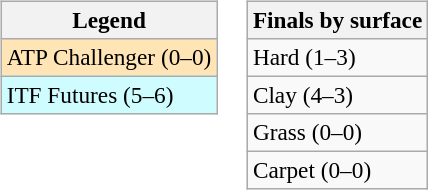<table>
<tr valign=top>
<td><br><table class=wikitable style=font-size:97%>
<tr>
<th>Legend</th>
</tr>
<tr bgcolor=moccasin>
<td>ATP Challenger (0–0)</td>
</tr>
<tr bgcolor=cffcff>
<td>ITF Futures (5–6)</td>
</tr>
</table>
</td>
<td><br><table class=wikitable style=font-size:97%>
<tr>
<th>Finals by surface</th>
</tr>
<tr>
<td>Hard (1–3)</td>
</tr>
<tr>
<td>Clay (4–3)</td>
</tr>
<tr>
<td>Grass (0–0)</td>
</tr>
<tr>
<td>Carpet (0–0)</td>
</tr>
</table>
</td>
</tr>
</table>
